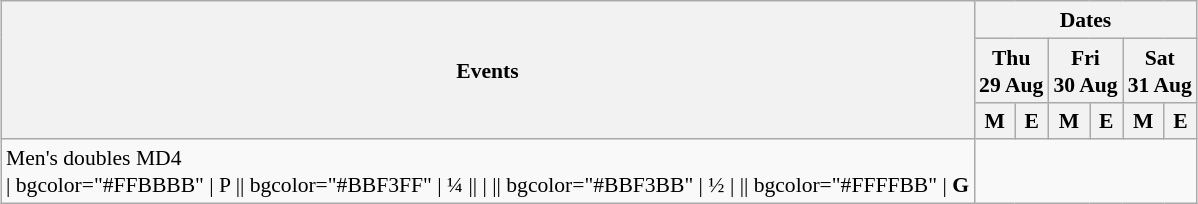<table class="wikitable" style="margin:0.5em auto; font-size:90%; line-height:1.25em; text-align:center">
<tr>
<th rowspan="3">Events</th>
<th colspan="7">Dates</th>
</tr>
<tr>
<th colspan="3">Thu<br>29 Aug</th>
<th colspan="2">Fri<br>30 Aug</th>
<th colspan="2">Sat<br>31 Aug</th>
</tr>
<tr>
<th colspan="2">M</th>
<th>E</th>
<th>M</th>
<th>E</th>
<th>M</th>
<th>E</th>
</tr>
<tr>
<td align="left">Men's doubles MD4<br>| bgcolor="#FFBBBB" | P || bgcolor="#BBF3FF" | ¼ || 
|  || bgcolor="#BBF3BB" | ½
|  || bgcolor="#FFFFBB" | <strong>G</strong></td>
</tr>
</table>
